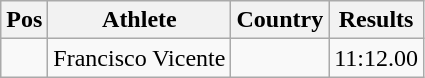<table class="wikitable">
<tr>
<th>Pos</th>
<th>Athlete</th>
<th>Country</th>
<th>Results</th>
</tr>
<tr>
<td align="center"></td>
<td>Francisco Vicente</td>
<td></td>
<td>11:12.00</td>
</tr>
</table>
